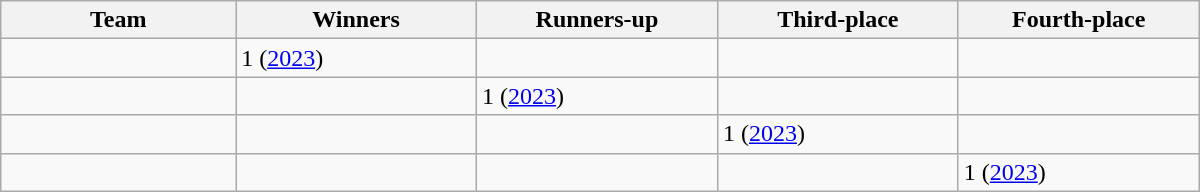<table class="wikitable sortable" style="width: 800px;">
<tr>
<th style="width: 19.5%;">Team</th>
<th style="width: 20%;">Winners</th>
<th style="width: 20%;">Runners-up</th>
<th style="width: 20%;">Third-place</th>
<th style="width: 20%;">Fourth-place</th>
</tr>
<tr>
<td></td>
<td>1 (<a href='#'>2023</a>)</td>
<td></td>
<td></td>
<td></td>
</tr>
<tr>
<td></td>
<td></td>
<td>1 (<a href='#'>2023</a>)</td>
<td></td>
<td></td>
</tr>
<tr>
<td></td>
<td></td>
<td></td>
<td>1 (<a href='#'>2023</a>)</td>
<td></td>
</tr>
<tr>
<td></td>
<td></td>
<td></td>
<td></td>
<td>1 (<a href='#'>2023</a>)</td>
</tr>
</table>
